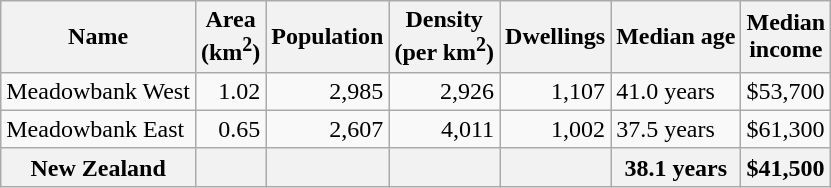<table class="wikitable">
<tr>
<th>Name</th>
<th>Area<br>(km<sup>2</sup>)</th>
<th>Population</th>
<th>Density<br>(per km<sup>2</sup>)</th>
<th>Dwellings</th>
<th>Median age</th>
<th>Median<br>income</th>
</tr>
<tr>
<td>Meadowbank West</td>
<td style="text-align:right;">1.02</td>
<td style="text-align:right;">2,985</td>
<td style="text-align:right;">2,926</td>
<td style="text-align:right;">1,107</td>
<td>41.0 years</td>
<td>$53,700</td>
</tr>
<tr>
<td>Meadowbank East</td>
<td style="text-align:right;">0.65</td>
<td style="text-align:right;">2,607</td>
<td style="text-align:right;">4,011</td>
<td style="text-align:right;">1,002</td>
<td>37.5 years</td>
<td>$61,300</td>
</tr>
<tr>
<th>New Zealand</th>
<th></th>
<th></th>
<th></th>
<th></th>
<th>38.1 years</th>
<th style="text-align:left;">$41,500</th>
</tr>
</table>
